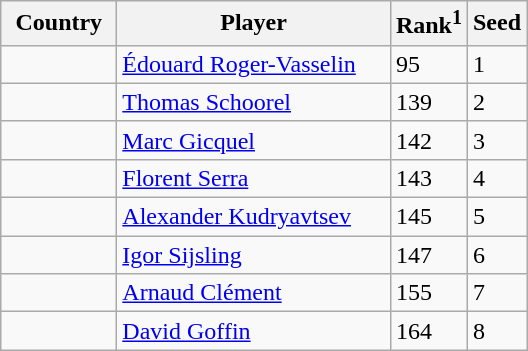<table class="sortable wikitable">
<tr>
<th width="70">Country</th>
<th width="175">Player</th>
<th>Rank<sup>1</sup></th>
<th>Seed</th>
</tr>
<tr>
<td></td>
<td><a href='#'>Édouard Roger-Vasselin</a></td>
<td>95</td>
<td>1</td>
</tr>
<tr>
<td></td>
<td><a href='#'>Thomas Schoorel</a></td>
<td>139</td>
<td>2</td>
</tr>
<tr>
<td></td>
<td><a href='#'>Marc Gicquel</a></td>
<td>142</td>
<td>3</td>
</tr>
<tr>
<td></td>
<td><a href='#'>Florent Serra</a></td>
<td>143</td>
<td>4</td>
</tr>
<tr>
<td></td>
<td><a href='#'>Alexander Kudryavtsev</a></td>
<td>145</td>
<td>5</td>
</tr>
<tr>
<td></td>
<td><a href='#'>Igor Sijsling</a></td>
<td>147</td>
<td>6</td>
</tr>
<tr>
<td></td>
<td><a href='#'>Arnaud Clément</a></td>
<td>155</td>
<td>7</td>
</tr>
<tr>
<td></td>
<td><a href='#'>David Goffin</a></td>
<td>164</td>
<td>8</td>
</tr>
</table>
